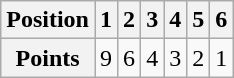<table class="wikitable" align="left">
<tr align="center">
<th><strong>Position</strong></th>
<th>1</th>
<th>2</th>
<th>3</th>
<th>4</th>
<th>5</th>
<th>6</th>
</tr>
<tr align="center">
<th><strong>Points</strong></th>
<td>9</td>
<td>6</td>
<td>4</td>
<td>3</td>
<td>2</td>
<td>1</td>
</tr>
</table>
